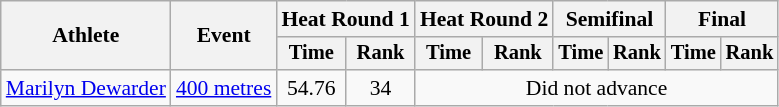<table class=wikitable style="font-size:90%; text-align:center">
<tr>
<th rowspan=2>Athlete</th>
<th rowspan=2>Event</th>
<th colspan=2>Heat Round 1</th>
<th colspan=2>Heat Round 2</th>
<th colspan=2>Semifinal</th>
<th colspan=2>Final</th>
</tr>
<tr style=font-size:95%>
<th>Time</th>
<th>Rank</th>
<th>Time</th>
<th>Rank</th>
<th>Time</th>
<th>Rank</th>
<th>Time</th>
<th>Rank</th>
</tr>
<tr align=center>
<td align=left><a href='#'>Marilyn Dewarder</a></td>
<td align=left><a href='#'>400 metres</a></td>
<td>54.76</td>
<td>34</td>
<td colspan=6>Did not advance</td>
</tr>
</table>
